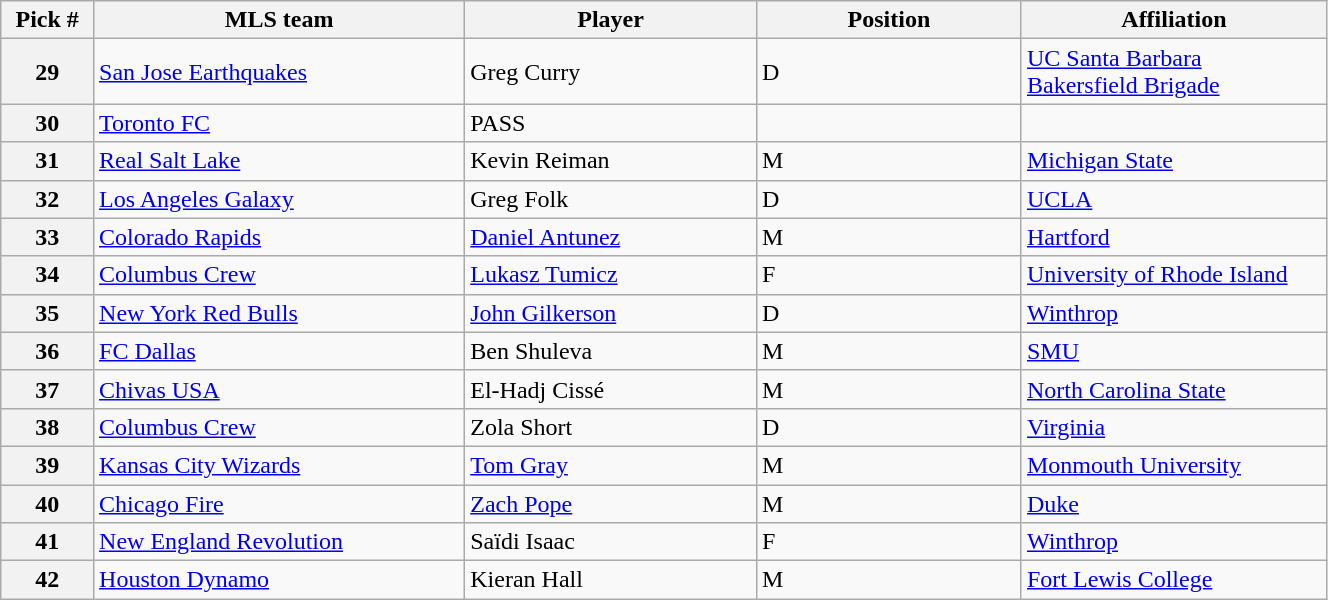<table class="wikitable sortable" style="width:70%">
<tr>
<th width=7%>Pick #</th>
<th width=28%>MLS team</th>
<th width=22%>Player</th>
<th width=20%>Position</th>
<th>Affiliation</th>
</tr>
<tr>
<th>29</th>
<td><a href='#'>San Jose Earthquakes</a></td>
<td> Greg Curry</td>
<td>D</td>
<td><a href='#'>UC Santa Barbara</a><br><a href='#'>Bakersfield Brigade</a></td>
</tr>
<tr>
<th>30</th>
<td><a href='#'>Toronto FC</a></td>
<td>PASS</td>
<td></td>
<td></td>
</tr>
<tr>
<th>31</th>
<td><a href='#'>Real Salt Lake</a></td>
<td> Kevin Reiman</td>
<td>M</td>
<td><a href='#'>Michigan State</a></td>
</tr>
<tr>
<th>32</th>
<td><a href='#'>Los Angeles Galaxy</a></td>
<td> Greg Folk</td>
<td>D</td>
<td><a href='#'>UCLA</a></td>
</tr>
<tr>
<th>33</th>
<td><a href='#'>Colorado Rapids</a></td>
<td> <a href='#'>Daniel Antunez</a></td>
<td>M</td>
<td><a href='#'>Hartford</a></td>
</tr>
<tr>
<th>34</th>
<td><a href='#'>Columbus Crew</a></td>
<td> <a href='#'>Lukasz Tumicz</a></td>
<td>F</td>
<td><a href='#'>University of Rhode Island</a></td>
</tr>
<tr>
<th>35</th>
<td><a href='#'>New York Red Bulls</a></td>
<td> <a href='#'>John Gilkerson</a></td>
<td>D</td>
<td><a href='#'>Winthrop</a></td>
</tr>
<tr>
<th>36</th>
<td><a href='#'>FC Dallas</a></td>
<td> Ben Shuleva</td>
<td>M</td>
<td><a href='#'>SMU</a></td>
</tr>
<tr>
<th>37</th>
<td><a href='#'>Chivas USA</a></td>
<td> El-Hadj Cissé</td>
<td>M</td>
<td><a href='#'>North Carolina State</a></td>
</tr>
<tr>
<th>38</th>
<td><a href='#'>Columbus Crew</a></td>
<td> Zola Short</td>
<td>D</td>
<td><a href='#'>Virginia</a></td>
</tr>
<tr>
<th>39</th>
<td><a href='#'>Kansas City Wizards</a></td>
<td> <a href='#'>Tom Gray</a></td>
<td>M</td>
<td><a href='#'>Monmouth University</a></td>
</tr>
<tr>
<th>40</th>
<td><a href='#'>Chicago Fire</a></td>
<td> <a href='#'>Zach Pope</a></td>
<td>M</td>
<td><a href='#'>Duke</a></td>
</tr>
<tr>
<th>41</th>
<td><a href='#'>New England Revolution</a></td>
<td> Saïdi Isaac</td>
<td>F</td>
<td><a href='#'>Winthrop</a></td>
</tr>
<tr>
<th>42</th>
<td><a href='#'>Houston Dynamo</a></td>
<td> Kieran Hall</td>
<td>M</td>
<td><a href='#'>Fort Lewis College</a></td>
</tr>
</table>
